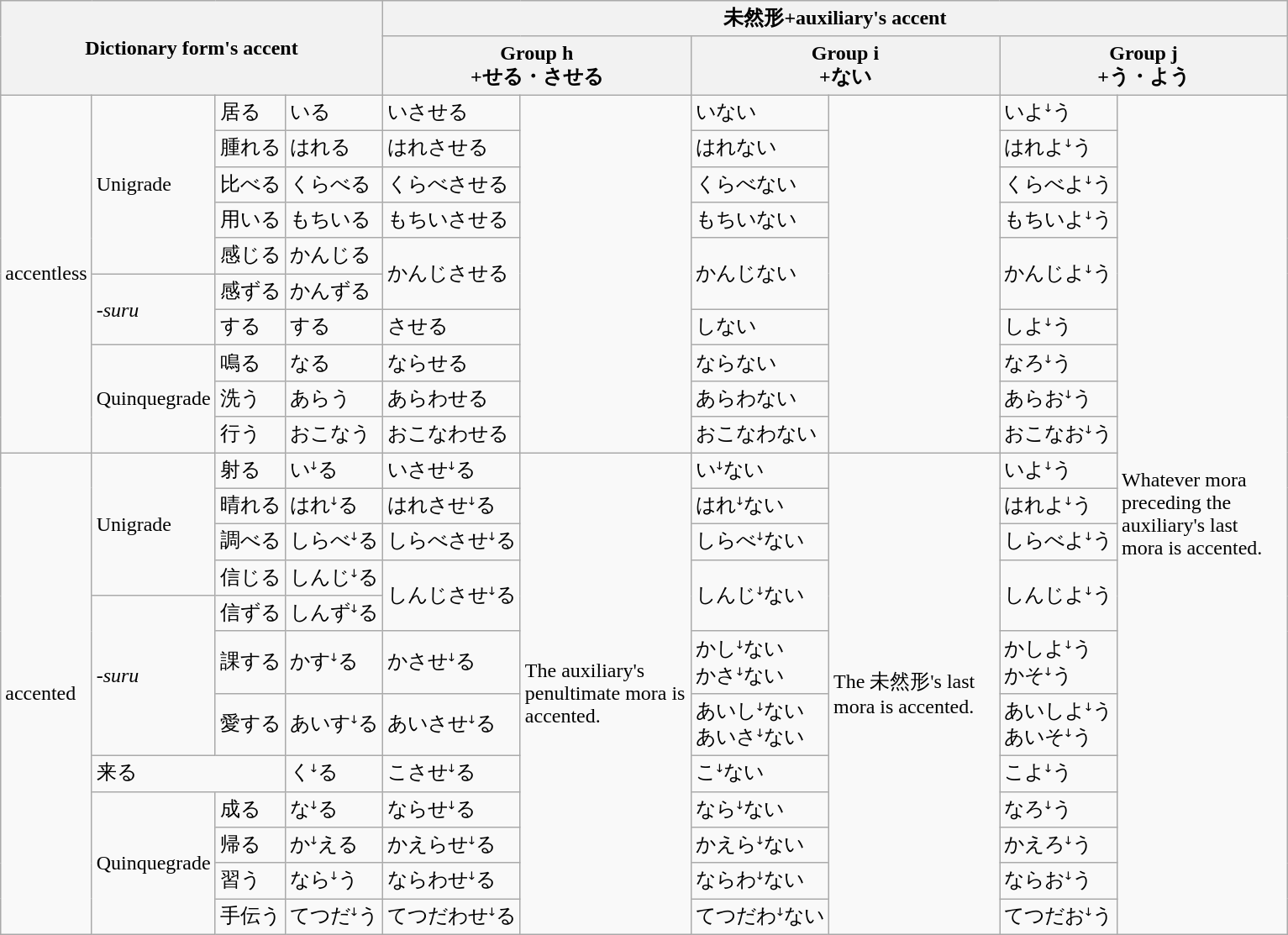<table class="wikitable">
<tr>
<th rowspan=2 colspan=4>Dictionary form's accent</th>
<th colspan=6>未然形+auxiliary's accent</th>
</tr>
<tr>
<th colspan=2>Group h<br>+せる・させる</th>
<th colspan=2>Group i<br>+ない</th>
<th colspan=2>Group j<br>+う・よう</th>
</tr>
<tr>
<td rowspan=10>accentless</td>
<td rowspan=5>Unigrade</td>
<td>居る</td>
<td>いる</td>
<td>いさせる</td>
<td rowspan=10 style=width:8em></td>
<td>いない</td>
<td rowspan=10 style=width:8em></td>
<td>いよꜜう</td>
<td rowspan=22 style=width:8em>Whatever mora preceding the auxiliary's last mora is accented.</td>
</tr>
<tr>
<td>腫れる</td>
<td>はれる</td>
<td>はれさせる</td>
<td>はれない</td>
<td>はれよꜜう</td>
</tr>
<tr>
<td>比べる</td>
<td>くらべる</td>
<td>くらべさせる</td>
<td>くらべない</td>
<td>くらべよꜜう</td>
</tr>
<tr>
<td>用いる</td>
<td>もちいる</td>
<td>もちいさせる</td>
<td>もちいない</td>
<td>もちいよꜜう</td>
</tr>
<tr>
<td>感じる</td>
<td>かんじる</td>
<td rowspan=2>かんじさせる</td>
<td rowspan=2>かんじない</td>
<td rowspan=2>かんじよꜜう</td>
</tr>
<tr>
<td rowspan=2><em>-suru</em></td>
<td>感ずる</td>
<td>かんずる</td>
</tr>
<tr>
<td>する</td>
<td>する</td>
<td>させる</td>
<td>しない</td>
<td>しよꜜう</td>
</tr>
<tr>
<td rowspan=3>Quinquegrade</td>
<td>鳴る</td>
<td>なる</td>
<td>ならせる</td>
<td>ならない</td>
<td>なろꜜう</td>
</tr>
<tr>
<td>洗う</td>
<td>あらう</td>
<td>あらわせる</td>
<td>あらわない</td>
<td>あらおꜜう</td>
</tr>
<tr>
<td>行う</td>
<td>おこなう</td>
<td>おこなわせる</td>
<td>おこなわない</td>
<td>おこなおꜜう</td>
</tr>
<tr>
<td rowspan=12>accented</td>
<td rowspan=4>Unigrade</td>
<td>射る</td>
<td>いꜜる</td>
<td>いさせꜜる</td>
<td rowspan=12>The auxiliary's penultimate mora is accented.</td>
<td>いꜜない</td>
<td rowspan=12>The 未然形's last mora is accented.</td>
<td>いよꜜう</td>
</tr>
<tr>
<td>晴れる</td>
<td>はれꜜる</td>
<td>はれさせꜜる</td>
<td>はれꜜない</td>
<td>はれよꜜう</td>
</tr>
<tr>
<td>調べる</td>
<td>しらべꜜる</td>
<td>しらべさせꜜる</td>
<td>しらべꜜない</td>
<td>しらべよꜜう</td>
</tr>
<tr>
<td>信じる</td>
<td>しんじꜜる</td>
<td rowspan=2>しんじさせꜜる</td>
<td rowspan=2>しんじꜜない</td>
<td rowspan=2>しんじよꜜう</td>
</tr>
<tr>
<td rowspan=3><em>-suru</em></td>
<td>信ずる</td>
<td>しんずꜜる</td>
</tr>
<tr>
<td>課する</td>
<td>かすꜜる</td>
<td>かさせꜜる</td>
<td>かしꜜない<br>かさꜜない</td>
<td>かしよꜜう<br>かそꜜう</td>
</tr>
<tr>
<td>愛する</td>
<td>あいすꜜる</td>
<td>あいさせꜜる</td>
<td>あいしꜜない<br>あいさꜜない</td>
<td>あいしよꜜう<br>あいそꜜう</td>
</tr>
<tr>
<td colspan=2>来る</td>
<td>くꜜる</td>
<td>こさせꜜる</td>
<td>こꜜない</td>
<td>こよꜜう</td>
</tr>
<tr>
<td rowspan=4>Quinquegrade</td>
<td>成る</td>
<td>なꜜる</td>
<td>ならせꜜる</td>
<td>ならꜜない</td>
<td>なろꜜう</td>
</tr>
<tr>
<td>帰る</td>
<td>かꜜえる</td>
<td>かえらせꜜる</td>
<td>かえらꜜない</td>
<td>かえろꜜう</td>
</tr>
<tr>
<td>習う</td>
<td>ならꜜう</td>
<td>ならわせꜜる</td>
<td>ならわꜜない</td>
<td>ならおꜜう</td>
</tr>
<tr>
<td>手伝う</td>
<td>てつだꜜう</td>
<td>てつだわせꜜる</td>
<td>てつだわꜜない</td>
<td>てつだおꜜう</td>
</tr>
</table>
